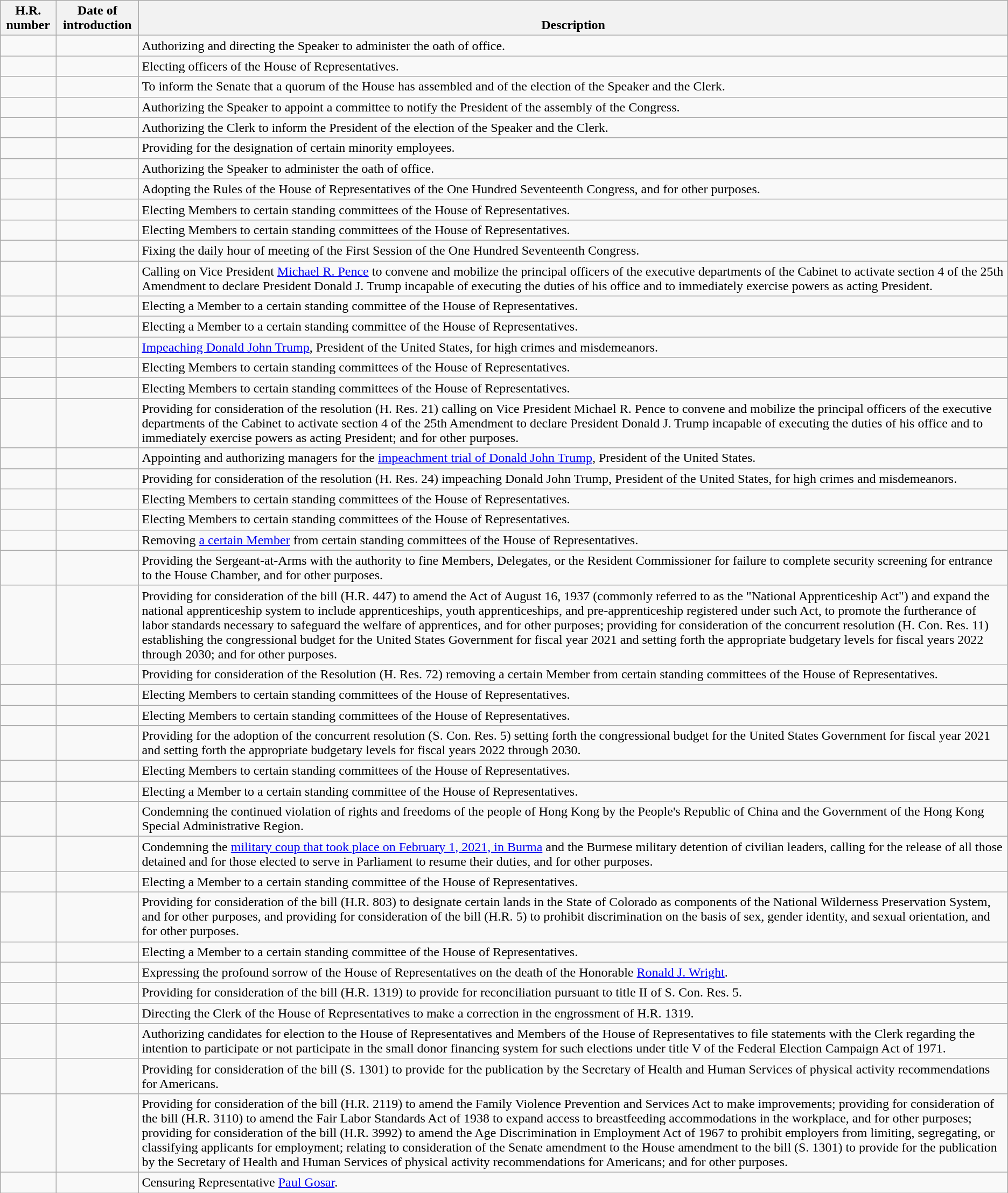<table class="wikitable">
<tr valign="bottom">
<th>H.R. number</th>
<th>Date of introduction</th>
<th>Description</th>
</tr>
<tr>
<td></td>
<td></td>
<td>Authorizing and directing the Speaker to administer the oath of office.</td>
</tr>
<tr>
<td></td>
<td></td>
<td>Electing officers of the House of Representatives.</td>
</tr>
<tr>
<td></td>
<td></td>
<td>To inform the Senate that a quorum of the House has assembled and of the election of the Speaker and the Clerk.</td>
</tr>
<tr>
<td></td>
<td></td>
<td>Authorizing the Speaker to appoint a committee to notify the President of the assembly of the Congress.</td>
</tr>
<tr>
<td></td>
<td></td>
<td>Authorizing the Clerk to inform the President of the election of the Speaker and the Clerk.</td>
</tr>
<tr>
<td></td>
<td></td>
<td>Providing for the designation of certain minority employees.</td>
</tr>
<tr>
<td></td>
<td></td>
<td>Authorizing the Speaker to administer the oath of office.</td>
</tr>
<tr>
<td></td>
<td></td>
<td>Adopting the Rules of the House of Representatives of the One Hundred Seventeenth Congress, and for other purposes.</td>
</tr>
<tr>
<td></td>
<td></td>
<td>Electing Members to certain standing committees of the House of Representatives.</td>
</tr>
<tr>
<td></td>
<td></td>
<td>Electing Members to certain standing committees of the House of Representatives.</td>
</tr>
<tr>
<td></td>
<td></td>
<td>Fixing the daily hour of meeting of the First Session of the One Hundred Seventeenth Congress.</td>
</tr>
<tr>
<td></td>
<td></td>
<td>Calling on Vice President <a href='#'>Michael R. Pence</a> to convene and mobilize the principal officers of the executive departments of the Cabinet to activate section 4 of the 25th Amendment to declare President Donald J. Trump incapable of executing the duties of his office and to immediately exercise powers as acting President.</td>
</tr>
<tr>
<td></td>
<td></td>
<td>Electing a Member to a certain standing committee of the House of Representatives.</td>
</tr>
<tr>
<td></td>
<td></td>
<td>Electing a Member to a certain standing committee of the House of Representatives.</td>
</tr>
<tr>
<td></td>
<td></td>
<td><a href='#'>Impeaching Donald John Trump</a>, President of the United States, for high crimes and misdemeanors.</td>
</tr>
<tr>
<td></td>
<td></td>
<td>Electing Members to certain standing committees of the House of Representatives.</td>
</tr>
<tr>
<td></td>
<td></td>
<td>Electing Members to certain standing committees of the House of Representatives.</td>
</tr>
<tr>
<td></td>
<td></td>
<td>Providing for consideration of the resolution (H. Res. 21) calling on Vice President Michael R. Pence to convene and mobilize the principal officers of the executive departments of the Cabinet to activate section 4 of the 25th Amendment to declare President Donald J. Trump incapable of executing the duties of his office and to immediately exercise powers as acting President; and for other purposes.</td>
</tr>
<tr>
<td></td>
<td></td>
<td>Appointing and authorizing managers for the <a href='#'>impeachment trial of Donald John Trump</a>, President of the United States.</td>
</tr>
<tr>
<td></td>
<td></td>
<td>Providing for consideration of the resolution (H. Res. 24) impeaching Donald John Trump, President of the United States, for high crimes and misdemeanors.</td>
</tr>
<tr>
<td></td>
<td></td>
<td>Electing Members to certain standing committees of the House of Representatives.</td>
</tr>
<tr>
<td></td>
<td></td>
<td>Electing Members to certain standing committees of the House of Representatives.</td>
</tr>
<tr>
<td></td>
<td></td>
<td>Removing <a href='#'>a certain Member</a> from certain standing committees of the House of Representatives.</td>
</tr>
<tr>
<td></td>
<td></td>
<td>Providing the Sergeant-at-Arms with the authority to fine Members, Delegates, or the Resident Commissioner for failure to complete security screening for entrance to the House Chamber, and for other purposes.</td>
</tr>
<tr>
<td></td>
<td></td>
<td>Providing for consideration of the bill (H.R. 447) to amend the Act of August 16, 1937 (commonly referred to as the "National Apprenticeship Act") and expand the national apprenticeship system to include apprenticeships, youth apprenticeships, and pre-apprenticeship registered under such Act, to promote the furtherance of labor standards necessary to safeguard the welfare of apprentices, and for other purposes; providing for consideration of the concurrent resolution (H. Con. Res. 11) establishing the congressional budget for the United States Government for fiscal year 2021 and setting forth the appropriate budgetary levels for fiscal years 2022 through 2030; and for other purposes.</td>
</tr>
<tr>
<td></td>
<td></td>
<td>Providing for consideration of the Resolution (H. Res. 72) removing a certain Member from certain standing committees of the House of Representatives.</td>
</tr>
<tr>
<td></td>
<td></td>
<td>Electing Members to certain standing committees of the House of Representatives.</td>
</tr>
<tr>
<td></td>
<td></td>
<td>Electing Members to certain standing committees of the House of Representatives.</td>
</tr>
<tr>
<td></td>
<td></td>
<td>Providing for the adoption of the concurrent resolution (S. Con. Res. 5) setting forth the congressional budget for the United States Government for fiscal year 2021 and setting forth the appropriate budgetary levels for fiscal years 2022 through 2030.</td>
</tr>
<tr>
<td></td>
<td></td>
<td>Electing Members to certain standing committees of the House of Representatives.</td>
</tr>
<tr>
<td></td>
<td></td>
<td>Electing a Member to a certain standing committee of the House of Representatives.</td>
</tr>
<tr>
<td></td>
<td></td>
<td>Condemning the continued violation of rights and freedoms of the people of Hong Kong by the People's Republic of China and the Government of the Hong Kong Special Administrative Region.</td>
</tr>
<tr>
<td></td>
<td></td>
<td>Condemning the <a href='#'>military coup that took place on February 1, 2021, in Burma</a> and the Burmese military detention of civilian leaders, calling for the release of all those detained and for those elected to serve in Parliament to resume their duties, and for other purposes.</td>
</tr>
<tr>
<td></td>
<td></td>
<td>Electing a Member to a certain standing committee of the House of Representatives.</td>
</tr>
<tr>
<td></td>
<td></td>
<td>Providing for consideration of the bill (H.R. 803) to designate certain lands in the State of Colorado as components of the National Wilderness Preservation System, and for other purposes, and providing for consideration of the bill (H.R. 5) to prohibit discrimination on the basis of sex, gender identity, and sexual orientation, and for other purposes.</td>
</tr>
<tr>
<td></td>
<td></td>
<td>Electing a Member to a certain standing committee of the House of Representatives.</td>
</tr>
<tr>
<td></td>
<td></td>
<td>Expressing the profound sorrow of the House of Representatives on the death of the Honorable <a href='#'>Ronald J. Wright</a>.</td>
</tr>
<tr>
<td></td>
<td></td>
<td>Providing for consideration of the bill (H.R. 1319) to provide for reconciliation pursuant to title II of S. Con. Res. 5.</td>
</tr>
<tr>
<td></td>
<td></td>
<td>Directing the Clerk of the House of Representatives to make a correction in the engrossment of H.R. 1319.</td>
</tr>
<tr>
<td></td>
<td></td>
<td>Authorizing candidates for election to the House of Representatives and Members of the House of Representatives to file statements with the Clerk regarding the intention to participate or not participate in the small donor financing system for such elections under title V of the Federal Election Campaign Act of 1971.</td>
</tr>
<tr>
<td></td>
<td></td>
<td>Providing for consideration of the bill (S. 1301) to provide for the publication by the Secretary of Health and Human Services of physical activity recommendations for Americans.</td>
</tr>
<tr>
<td></td>
<td></td>
<td>Providing for consideration of the bill (H.R. 2119) to amend the Family Violence Prevention and Services Act to make improvements; providing for consideration of the bill (H.R. 3110) to amend the Fair Labor Standards Act of 1938 to expand access to breastfeeding accommodations in the workplace, and for other purposes; providing for consideration of the bill (H.R. 3992) to amend the Age Discrimination in Employment Act of 1967 to prohibit employers from limiting, segregating, or classifying applicants for employment; relating to consideration of the Senate amendment to the House amendment to the bill (S. 1301) to provide for the publication by the Secretary of Health and Human Services of physical activity recommendations for Americans; and for other purposes.</td>
</tr>
<tr>
<td></td>
<td></td>
<td>Censuring Representative <a href='#'>Paul Gosar</a>.</td>
</tr>
</table>
